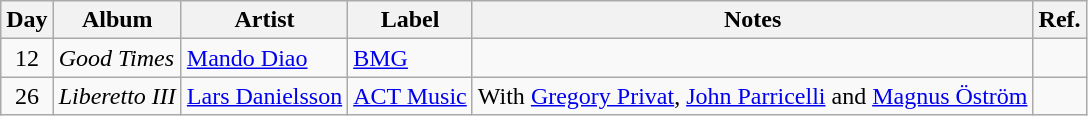<table class="wikitable">
<tr>
<th>Day</th>
<th>Album</th>
<th>Artist</th>
<th>Label</th>
<th>Notes</th>
<th>Ref.</th>
</tr>
<tr>
<td rowspan="1" style="text-align:center;">12</td>
<td><em>Good Times</em></td>
<td><a href='#'>Mando Diao</a></td>
<td><a href='#'>BMG</a></td>
<td></td>
<td style="text-align:center;"></td>
</tr>
<tr>
<td rowspan="1" style="text-align:center;">26</td>
<td><em>Liberetto III</em></td>
<td><a href='#'>Lars Danielsson</a></td>
<td><a href='#'>ACT Music</a></td>
<td>With <a href='#'>Gregory Privat</a>, <a href='#'>John Parricelli</a> and <a href='#'>Magnus Öström</a></td>
<td style="text-align:center;"></td>
</tr>
</table>
